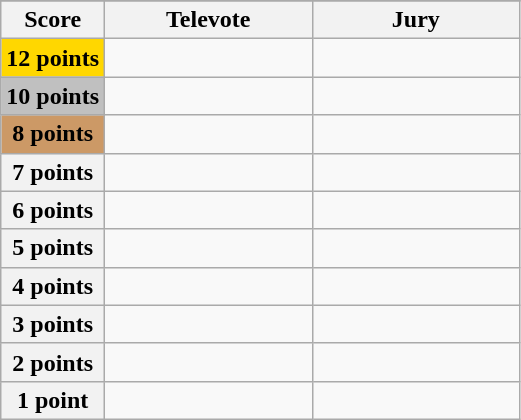<table class="wikitable">
<tr>
</tr>
<tr>
<th scope="col" width="20%">Score</th>
<th scope="col" width="40%">Televote</th>
<th scope="col" width="40%">Jury</th>
</tr>
<tr>
<th scope="row" style="background:gold">12 points</th>
<td></td>
<td></td>
</tr>
<tr>
<th scope="row" style="background:silver">10 points</th>
<td></td>
<td></td>
</tr>
<tr>
<th scope="row" style="background:#CC9966">8 points</th>
<td></td>
<td></td>
</tr>
<tr>
<th scope="row">7 points</th>
<td></td>
<td></td>
</tr>
<tr>
<th scope="row">6 points</th>
<td></td>
<td></td>
</tr>
<tr>
<th scope="row">5 points</th>
<td></td>
<td></td>
</tr>
<tr>
<th scope="row">4 points</th>
<td></td>
<td></td>
</tr>
<tr>
<th scope="row">3 points</th>
<td></td>
<td></td>
</tr>
<tr>
<th scope="row">2 points</th>
<td></td>
<td></td>
</tr>
<tr>
<th scope="row">1 point</th>
<td></td>
<td></td>
</tr>
</table>
